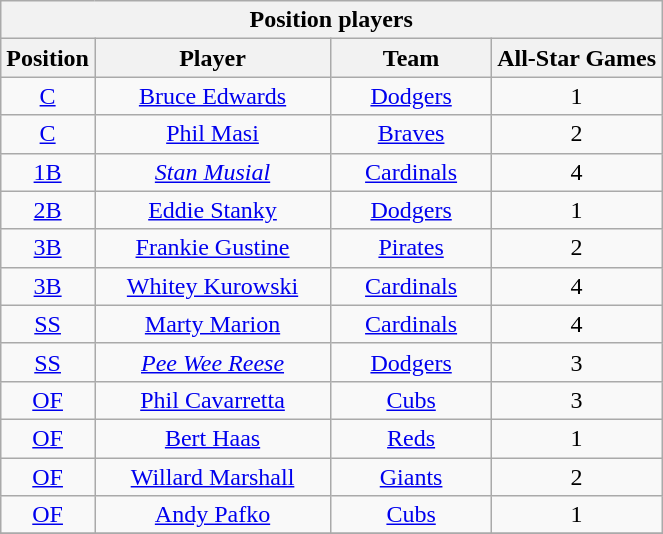<table class="wikitable" style="font-size: 100%; text-align:center;">
<tr>
<th colspan="4">Position players</th>
</tr>
<tr>
<th>Position</th>
<th width="150">Player</th>
<th width="100">Team</th>
<th>All-Star Games</th>
</tr>
<tr>
<td><a href='#'>C</a></td>
<td><a href='#'>Bruce Edwards</a></td>
<td><a href='#'>Dodgers</a></td>
<td>1</td>
</tr>
<tr>
<td><a href='#'>C</a></td>
<td><a href='#'>Phil Masi</a></td>
<td><a href='#'>Braves</a></td>
<td>2</td>
</tr>
<tr>
<td><a href='#'>1B</a></td>
<td><em><a href='#'>Stan Musial</a></em></td>
<td><a href='#'>Cardinals</a></td>
<td>4</td>
</tr>
<tr>
<td><a href='#'>2B</a></td>
<td><a href='#'>Eddie Stanky</a></td>
<td><a href='#'>Dodgers</a></td>
<td>1</td>
</tr>
<tr>
<td><a href='#'>3B</a></td>
<td><a href='#'>Frankie Gustine</a></td>
<td><a href='#'>Pirates</a></td>
<td>2</td>
</tr>
<tr>
<td><a href='#'>3B</a></td>
<td><a href='#'>Whitey Kurowski</a></td>
<td><a href='#'>Cardinals</a></td>
<td>4</td>
</tr>
<tr>
<td><a href='#'>SS</a></td>
<td><a href='#'>Marty Marion</a></td>
<td><a href='#'>Cardinals</a></td>
<td>4</td>
</tr>
<tr>
<td><a href='#'>SS</a></td>
<td><em><a href='#'>Pee Wee Reese</a></em></td>
<td><a href='#'>Dodgers</a></td>
<td>3</td>
</tr>
<tr>
<td><a href='#'>OF</a></td>
<td><a href='#'>Phil Cavarretta</a></td>
<td><a href='#'>Cubs</a></td>
<td>3</td>
</tr>
<tr>
<td><a href='#'>OF</a></td>
<td><a href='#'>Bert Haas</a></td>
<td><a href='#'>Reds</a></td>
<td>1</td>
</tr>
<tr>
<td><a href='#'>OF</a></td>
<td><a href='#'>Willard Marshall</a></td>
<td><a href='#'>Giants</a></td>
<td>2</td>
</tr>
<tr>
<td><a href='#'>OF</a></td>
<td><a href='#'>Andy Pafko</a></td>
<td><a href='#'>Cubs</a></td>
<td>1</td>
</tr>
<tr>
</tr>
</table>
